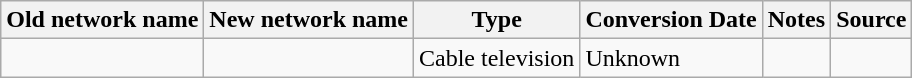<table class="wikitable">
<tr>
<th>Old network name</th>
<th>New network name</th>
<th>Type</th>
<th>Conversion Date</th>
<th>Notes</th>
<th>Source</th>
</tr>
<tr>
<td><a href='#'></a></td>
<td></td>
<td>Cable television</td>
<td>Unknown</td>
<td></td>
<td></td>
</tr>
</table>
